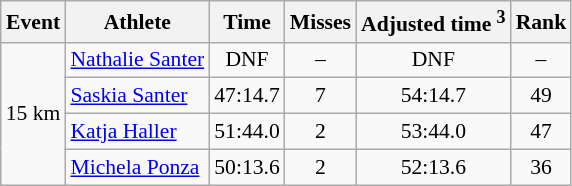<table class="wikitable" style="font-size:90%">
<tr>
<th>Event</th>
<th>Athlete</th>
<th>Time</th>
<th>Misses</th>
<th>Adjusted time <sup>3</sup></th>
<th>Rank</th>
</tr>
<tr>
<td rowspan="4">15 km</td>
<td><a href='#'>Nathalie Santer</a></td>
<td align="center">DNF</td>
<td align="center">–</td>
<td align="center">DNF</td>
<td align="center">–</td>
</tr>
<tr>
<td><a href='#'>Saskia Santer</a></td>
<td align="center">47:14.7</td>
<td align="center">7</td>
<td align="center">54:14.7</td>
<td align="center">49</td>
</tr>
<tr>
<td><a href='#'>Katja Haller</a></td>
<td align="center">51:44.0</td>
<td align="center">2</td>
<td align="center">53:44.0</td>
<td align="center">47</td>
</tr>
<tr>
<td><a href='#'>Michela Ponza</a></td>
<td align="center">50:13.6</td>
<td align="center">2</td>
<td align="center">52:13.6</td>
<td align="center">36</td>
</tr>
</table>
